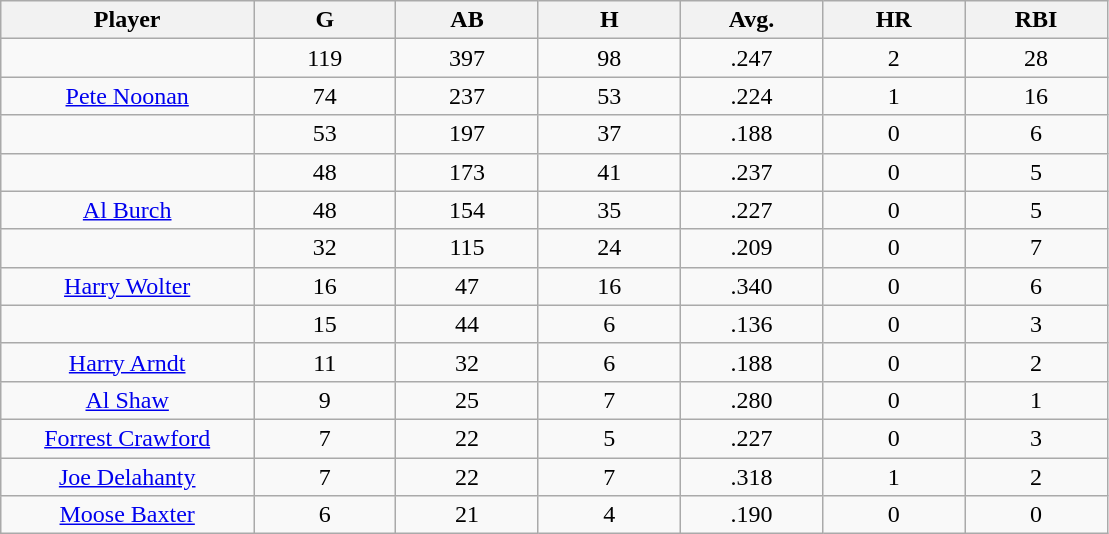<table class="wikitable sortable">
<tr>
<th bgcolor="#DDDDFF" width="16%">Player</th>
<th bgcolor="#DDDDFF" width="9%">G</th>
<th bgcolor="#DDDDFF" width="9%">AB</th>
<th bgcolor="#DDDDFF" width="9%">H</th>
<th bgcolor="#DDDDFF" width="9%">Avg.</th>
<th bgcolor="#DDDDFF" width="9%">HR</th>
<th bgcolor="#DDDDFF" width="9%">RBI</th>
</tr>
<tr align="center">
<td></td>
<td>119</td>
<td>397</td>
<td>98</td>
<td>.247</td>
<td>2</td>
<td>28</td>
</tr>
<tr align="center">
<td><a href='#'>Pete Noonan</a></td>
<td>74</td>
<td>237</td>
<td>53</td>
<td>.224</td>
<td>1</td>
<td>16</td>
</tr>
<tr align=center>
<td></td>
<td>53</td>
<td>197</td>
<td>37</td>
<td>.188</td>
<td>0</td>
<td>6</td>
</tr>
<tr align="center">
<td></td>
<td>48</td>
<td>173</td>
<td>41</td>
<td>.237</td>
<td>0</td>
<td>5</td>
</tr>
<tr align="center">
<td><a href='#'>Al Burch</a></td>
<td>48</td>
<td>154</td>
<td>35</td>
<td>.227</td>
<td>0</td>
<td>5</td>
</tr>
<tr align=center>
<td></td>
<td>32</td>
<td>115</td>
<td>24</td>
<td>.209</td>
<td>0</td>
<td>7</td>
</tr>
<tr align="center">
<td><a href='#'>Harry Wolter</a></td>
<td>16</td>
<td>47</td>
<td>16</td>
<td>.340</td>
<td>0</td>
<td>6</td>
</tr>
<tr align=center>
<td></td>
<td>15</td>
<td>44</td>
<td>6</td>
<td>.136</td>
<td>0</td>
<td>3</td>
</tr>
<tr align="center">
<td><a href='#'>Harry Arndt</a></td>
<td>11</td>
<td>32</td>
<td>6</td>
<td>.188</td>
<td>0</td>
<td>2</td>
</tr>
<tr align=center>
<td><a href='#'>Al Shaw</a></td>
<td>9</td>
<td>25</td>
<td>7</td>
<td>.280</td>
<td>0</td>
<td>1</td>
</tr>
<tr align=center>
<td><a href='#'>Forrest Crawford</a></td>
<td>7</td>
<td>22</td>
<td>5</td>
<td>.227</td>
<td>0</td>
<td>3</td>
</tr>
<tr align=center>
<td><a href='#'>Joe Delahanty</a></td>
<td>7</td>
<td>22</td>
<td>7</td>
<td>.318</td>
<td>1</td>
<td>2</td>
</tr>
<tr align=center>
<td><a href='#'>Moose Baxter</a></td>
<td>6</td>
<td>21</td>
<td>4</td>
<td>.190</td>
<td>0</td>
<td>0</td>
</tr>
</table>
